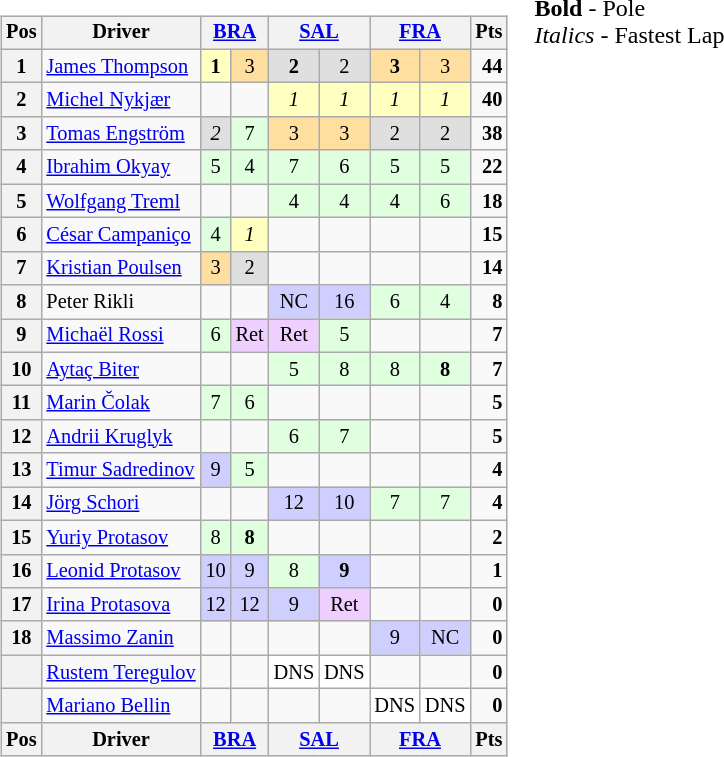<table>
<tr>
<td><br><table class="wikitable" style="font-size: 85%; text-align: center;">
<tr valign="top">
<th valign=middle>Pos</th>
<th valign=middle>Driver</th>
<th colspan=2><a href='#'>BRA</a><br></th>
<th colspan=2><a href='#'>SAL</a><br></th>
<th colspan=2><a href='#'>FRA</a><br></th>
<th valign=middle>Pts</th>
</tr>
<tr>
<th>1</th>
<td align="left"> <a href='#'>James Thompson</a></td>
<td style="background:#ffffbf;"><strong>1</strong></td>
<td style="background:#ffdf9f;">3</td>
<td style="background:#dfdfdf;"><strong>2</strong></td>
<td style="background:#dfdfdf;">2</td>
<td style="background:#ffdf9f;"><strong>3</strong></td>
<td style="background:#ffdf9f;">3</td>
<td align="right"><strong>44</strong></td>
</tr>
<tr>
<th>2</th>
<td align="left"> <a href='#'>Michel Nykjær</a></td>
<td></td>
<td></td>
<td style="background:#ffffbf;"><em>1</em></td>
<td style="background:#ffffbf;"><em>1</em></td>
<td style="background:#ffffbf;"><em>1</em></td>
<td style="background:#ffffbf;"><em>1</em></td>
<td align="right"><strong>40</strong></td>
</tr>
<tr>
<th>3</th>
<td align="left"> <a href='#'>Tomas Engström</a></td>
<td style="background:#dfdfdf;"><em>2</em></td>
<td style="background:#dfffdf;">7</td>
<td style="background:#ffdf9f;">3</td>
<td style="background:#ffdf9f;">3</td>
<td style="background:#dfdfdf;">2</td>
<td style="background:#dfdfdf;">2</td>
<td align="right"><strong>38</strong></td>
</tr>
<tr>
<th>4</th>
<td align="left"> <a href='#'>Ibrahim Okyay</a></td>
<td style="background:#dfffdf;">5</td>
<td style="background:#dfffdf;">4</td>
<td style="background:#dfffdf;">7</td>
<td style="background:#dfffdf;">6</td>
<td style="background:#dfffdf;">5</td>
<td style="background:#dfffdf;">5</td>
<td align="right"><strong>22</strong></td>
</tr>
<tr>
<th>5</th>
<td align="left"> <a href='#'>Wolfgang Treml</a></td>
<td></td>
<td></td>
<td style="background:#dfffdf;">4</td>
<td style="background:#dfffdf;">4</td>
<td style="background:#dfffdf;">4</td>
<td style="background:#dfffdf;">6</td>
<td align="right"><strong>18</strong></td>
</tr>
<tr>
<th>6</th>
<td align="left"> <a href='#'>César Campaniço</a></td>
<td style="background:#dfffdf;">4</td>
<td style="background:#ffffbf;"><em>1</em></td>
<td></td>
<td></td>
<td></td>
<td></td>
<td align="right"><strong>15</strong></td>
</tr>
<tr>
<th>7</th>
<td align="left"> <a href='#'>Kristian Poulsen</a></td>
<td style="background:#ffdf9f;">3</td>
<td style="background:#dfdfdf;">2</td>
<td></td>
<td></td>
<td></td>
<td></td>
<td align="right"><strong>14</strong></td>
</tr>
<tr>
<th>8</th>
<td align="left"> Peter Rikli</td>
<td></td>
<td></td>
<td style="background:#cfcfff;">NC</td>
<td style="background:#cfcfff;">16</td>
<td style="background:#dfffdf;">6</td>
<td style="background:#dfffdf;">4</td>
<td align="right"><strong>8</strong></td>
</tr>
<tr>
<th>9</th>
<td align="left"> <a href='#'>Michaël Rossi</a></td>
<td style="background:#dfffdf;">6</td>
<td style="background:#efcfff;">Ret</td>
<td style="background:#efcfff;">Ret</td>
<td style="background:#dfffdf;">5</td>
<td></td>
<td></td>
<td align="right"><strong>7</strong></td>
</tr>
<tr>
<th>10</th>
<td align="left"> <a href='#'>Aytaç Biter</a></td>
<td></td>
<td></td>
<td style="background:#dfffdf;">5</td>
<td style="background:#dfffdf;">8</td>
<td style="background:#dfffdf;">8</td>
<td style="background:#dfffdf;"><strong>8</strong></td>
<td align="right"><strong>7</strong></td>
</tr>
<tr>
<th>11</th>
<td align="left"> <a href='#'>Marin Čolak</a></td>
<td style="background:#dfffdf;">7</td>
<td style="background:#dfffdf;">6</td>
<td></td>
<td></td>
<td></td>
<td></td>
<td align="right"><strong>5</strong></td>
</tr>
<tr>
<th>12</th>
<td align="left"> <a href='#'>Andrii Kruglyk</a></td>
<td></td>
<td></td>
<td style="background:#dfffdf;">6</td>
<td style="background:#dfffdf;">7</td>
<td></td>
<td></td>
<td align="right"><strong>5</strong></td>
</tr>
<tr>
<th>13</th>
<td align="left"> <a href='#'>Timur Sadredinov</a></td>
<td style="background:#cfcfff;">9</td>
<td style="background:#dfffdf;">5</td>
<td></td>
<td></td>
<td></td>
<td></td>
<td align="right"><strong>4</strong></td>
</tr>
<tr>
<th>14</th>
<td align="left"> <a href='#'>Jörg Schori</a></td>
<td></td>
<td></td>
<td style="background:#cfcfff;">12</td>
<td style="background:#cfcfff;">10</td>
<td style="background:#dfffdf;">7</td>
<td style="background:#dfffdf;">7</td>
<td align="right"><strong>4</strong></td>
</tr>
<tr>
<th>15</th>
<td align="left"> <a href='#'>Yuriy Protasov</a></td>
<td style="background:#dfffdf;">8</td>
<td style="background:#dfffdf;"><strong>8</strong></td>
<td></td>
<td></td>
<td></td>
<td></td>
<td align="right"><strong>2</strong></td>
</tr>
<tr>
<th>16</th>
<td align="left"> <a href='#'>Leonid Protasov</a></td>
<td style="background:#cfcfff;">10</td>
<td style="background:#cfcfff;">9</td>
<td style="background:#dfffdf;">8</td>
<td style="background:#cfcfff;"><strong>9</strong></td>
<td></td>
<td></td>
<td align="right"><strong>1</strong></td>
</tr>
<tr>
<th>17</th>
<td align="left"> <a href='#'>Irina Protasova</a></td>
<td style="background:#cfcfff;">12</td>
<td style="background:#cfcfff;">12</td>
<td style="background:#cfcfff;">9</td>
<td style="background:#efcfff;">Ret</td>
<td></td>
<td></td>
<td align="right"><strong>0</strong></td>
</tr>
<tr>
<th>18</th>
<td align="left"> <a href='#'>Massimo Zanin</a></td>
<td></td>
<td></td>
<td></td>
<td></td>
<td style="background:#cfcfff;">9</td>
<td style="background:#cfcfff;">NC</td>
<td align="right"><strong>0</strong></td>
</tr>
<tr>
<th></th>
<td align="left"> <a href='#'>Rustem Teregulov</a></td>
<td></td>
<td></td>
<td style="background:#ffffff;">DNS</td>
<td style="background:#ffffff;">DNS</td>
<td></td>
<td></td>
<td align="right"><strong>0</strong></td>
</tr>
<tr>
<th></th>
<td align="left"> <a href='#'>Mariano Bellin</a></td>
<td></td>
<td></td>
<td></td>
<td></td>
<td style="background:#ffffff;">DNS</td>
<td style="background:#ffffff;">DNS</td>
<td align="right"><strong>0</strong></td>
</tr>
<tr valign="top">
<th valign=middle>Pos</th>
<th valign=middle>Driver</th>
<th colspan=2><a href='#'>BRA</a><br></th>
<th colspan=2><a href='#'>SAL</a><br></th>
<th colspan=2><a href='#'>FRA</a><br></th>
<th valign=middle>Pts</th>
</tr>
</table>
</td>
<td valign="top"><br>
<span><strong>Bold</strong> - Pole<br>
<em>Italics</em> - Fastest Lap</span></td>
</tr>
</table>
